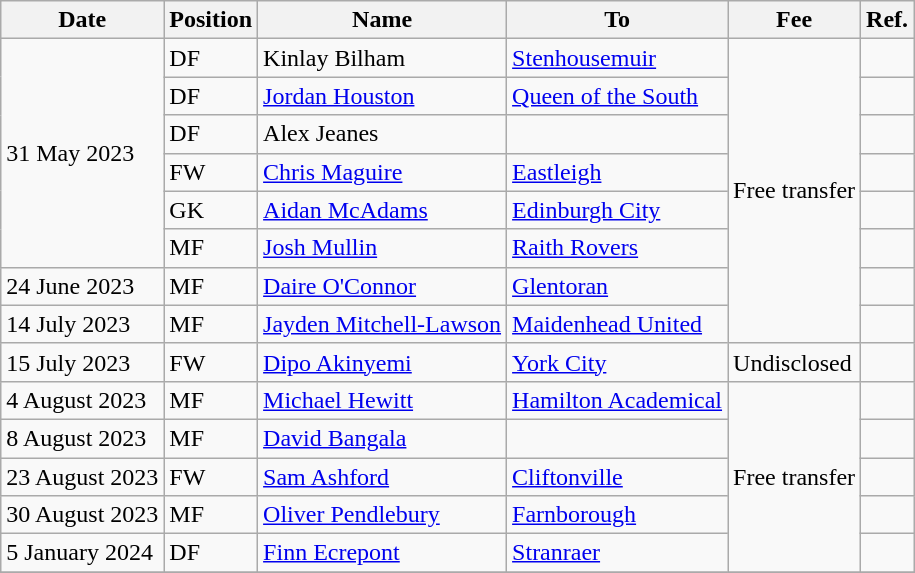<table class="wikitable">
<tr>
<th>Date</th>
<th>Position</th>
<th>Name</th>
<th>To</th>
<th>Fee</th>
<th>Ref.</th>
</tr>
<tr>
<td rowspan=6>31 May 2023</td>
<td>DF</td>
<td>Kinlay Bilham</td>
<td><a href='#'>Stenhousemuir</a></td>
<td rowspan=8>Free transfer</td>
<td></td>
</tr>
<tr>
<td>DF</td>
<td><a href='#'>Jordan Houston</a></td>
<td><a href='#'>Queen of the South</a></td>
<td></td>
</tr>
<tr>
<td>DF</td>
<td>Alex Jeanes</td>
<td></td>
<td></td>
</tr>
<tr>
<td>FW</td>
<td><a href='#'>Chris Maguire</a></td>
<td> <a href='#'>Eastleigh</a></td>
<td></td>
</tr>
<tr>
<td>GK</td>
<td><a href='#'>Aidan McAdams</a></td>
<td><a href='#'>Edinburgh City</a></td>
<td></td>
</tr>
<tr>
<td>MF</td>
<td><a href='#'>Josh Mullin</a></td>
<td><a href='#'>Raith Rovers</a></td>
<td></td>
</tr>
<tr>
<td>24 June 2023</td>
<td>MF</td>
<td> <a href='#'>Daire O'Connor</a></td>
<td> <a href='#'>Glentoran</a></td>
<td></td>
</tr>
<tr>
<td>14 July 2023</td>
<td>MF</td>
<td> <a href='#'>Jayden Mitchell-Lawson</a></td>
<td> <a href='#'>Maidenhead United</a></td>
<td></td>
</tr>
<tr>
<td>15 July 2023</td>
<td>FW</td>
<td> <a href='#'>Dipo Akinyemi</a></td>
<td> <a href='#'>York City</a></td>
<td>Undisclosed</td>
<td></td>
</tr>
<tr>
<td>4 August 2023</td>
<td>MF</td>
<td><a href='#'>Michael Hewitt</a></td>
<td><a href='#'>Hamilton Academical</a></td>
<td rowspan=5>Free transfer</td>
<td></td>
</tr>
<tr>
<td>8 August 2023</td>
<td>MF</td>
<td> <a href='#'>David Bangala</a></td>
<td></td>
<td></td>
</tr>
<tr>
<td>23 August 2023</td>
<td>FW</td>
<td> <a href='#'>Sam Ashford</a></td>
<td> <a href='#'>Cliftonville</a></td>
<td></td>
</tr>
<tr>
<td>30 August 2023</td>
<td>MF</td>
<td> <a href='#'>Oliver Pendlebury</a></td>
<td> <a href='#'>Farnborough</a></td>
<td></td>
</tr>
<tr>
<td>5 January 2024</td>
<td>DF</td>
<td><a href='#'>Finn Ecrepont</a></td>
<td><a href='#'>Stranraer</a></td>
<td></td>
</tr>
<tr>
</tr>
</table>
